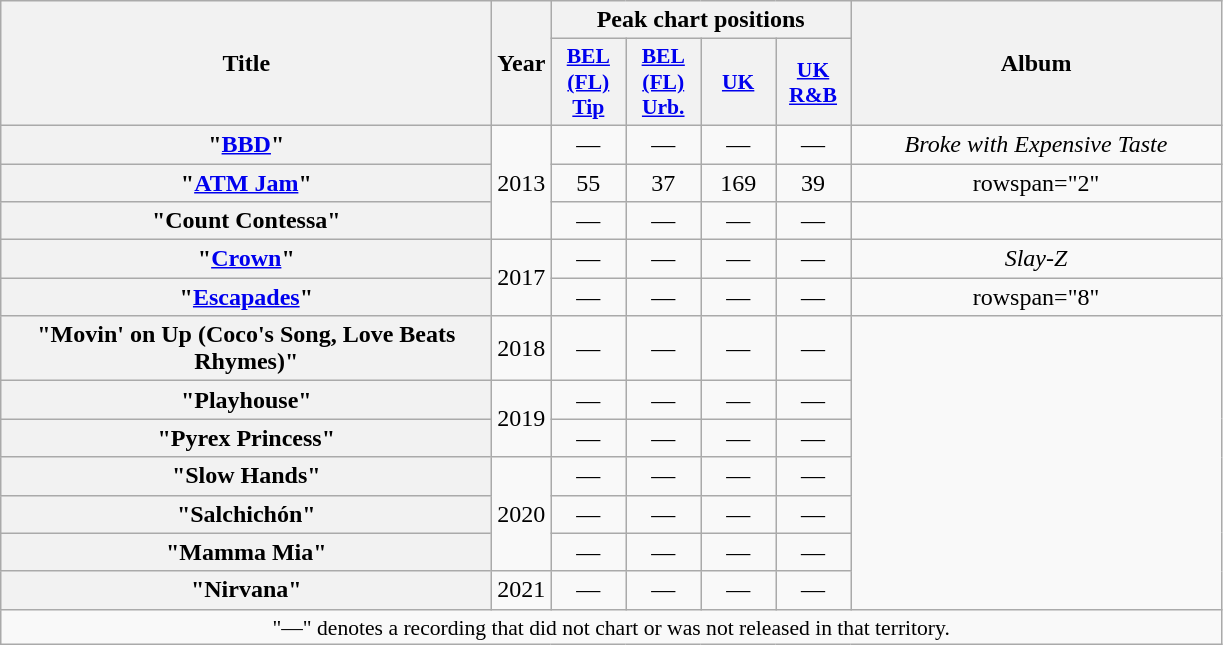<table class="wikitable plainrowheaders" style="text-align:center;">
<tr>
<th scope="col" rowspan="2" style="width:20em;">Title</th>
<th scope="col" rowspan="2" style="width:1em;">Year</th>
<th scope="col" colspan="4">Peak chart positions</th>
<th scope="col" rowspan="2" style="width:15em;">Album</th>
</tr>
<tr>
<th scope="col" style="width:3em;font-size:90%;"><a href='#'>BEL<br>(FL)<br>Tip</a><br></th>
<th scope="col" style="width:3em;font-size:90%;"><a href='#'>BEL<br>(FL)<br>Urb.</a><br></th>
<th scope="col" style="width:3em;font-size:90%;"><a href='#'>UK</a><br></th>
<th scope="col" style="width:3em;font-size:90%;"><a href='#'>UK<br>R&B</a><br></th>
</tr>
<tr>
<th scope="row">"<a href='#'>BBD</a>"</th>
<td rowspan="3">2013</td>
<td>—</td>
<td>—</td>
<td>—</td>
<td>—</td>
<td><em>Broke with Expensive Taste</em></td>
</tr>
<tr>
<th scope="row">"<a href='#'>ATM Jam</a>"<br></th>
<td>55</td>
<td>37</td>
<td>169</td>
<td>39</td>
<td>rowspan="2" </td>
</tr>
<tr>
<th scope="row">"Count Contessa"</th>
<td>—</td>
<td>—</td>
<td>—</td>
<td>—</td>
</tr>
<tr>
<th scope="row">"<a href='#'>Crown</a>"</th>
<td rowspan="2">2017</td>
<td>—</td>
<td>—</td>
<td>—</td>
<td>—</td>
<td><em>Slay-Z</em></td>
</tr>
<tr>
<th scope="row">"<a href='#'>Escapades</a>"</th>
<td>—</td>
<td>—</td>
<td>—</td>
<td>—</td>
<td>rowspan="8" </td>
</tr>
<tr>
<th scope="row">"Movin' on Up (Coco's Song, Love Beats Rhymes)"</th>
<td>2018</td>
<td>—</td>
<td>—</td>
<td>—</td>
<td>—</td>
</tr>
<tr>
<th scope="row">"Playhouse"</th>
<td rowspan="2">2019</td>
<td>—</td>
<td>—</td>
<td>—</td>
<td>—</td>
</tr>
<tr>
<th scope="row">"Pyrex Princess"</th>
<td>—</td>
<td>—</td>
<td>—</td>
<td>—</td>
</tr>
<tr>
<th scope="row">"Slow Hands"</th>
<td rowspan="3">2020</td>
<td>—</td>
<td>—</td>
<td>—</td>
<td>—</td>
</tr>
<tr>
<th scope="row">"Salchichón"<br></th>
<td>—</td>
<td>—</td>
<td>—</td>
<td>—</td>
</tr>
<tr>
<th scope="row">"Mamma Mia"</th>
<td>—</td>
<td>—</td>
<td>—</td>
<td>—</td>
</tr>
<tr>
<th scope="row">"Nirvana"</th>
<td>2021</td>
<td>—</td>
<td>—</td>
<td>—</td>
<td>—</td>
</tr>
<tr>
<td colspan="7" style="font-size:90%">"—" denotes a recording that did not chart or was not released in that territory.</td>
</tr>
</table>
